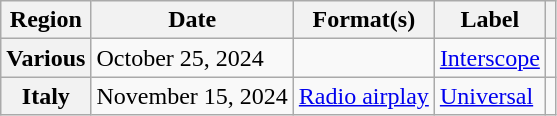<table class="wikitable plainrowheaders">
<tr>
<th scope="col">Region</th>
<th scope="col">Date</th>
<th scope="col">Format(s)</th>
<th scope="col">Label</th>
<th scope="col"></th>
</tr>
<tr>
<th scope="row">Various</th>
<td>October 25, 2024</td>
<td></td>
<td><a href='#'>Interscope</a></td>
<td style="text-align:center;"></td>
</tr>
<tr>
<th scope="row">Italy</th>
<td>November 15, 2024</td>
<td><a href='#'>Radio airplay</a></td>
<td><a href='#'> Universal</a></td>
<td style="text-align:center;"></td>
</tr>
</table>
